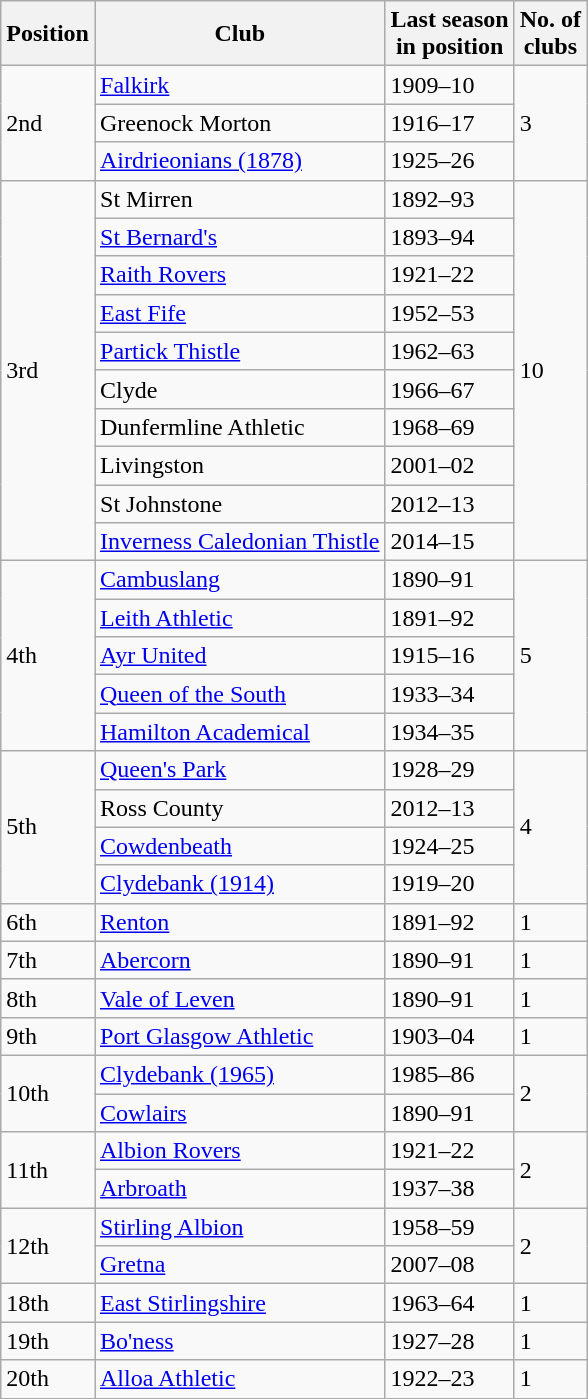<table class="wikitable">
<tr>
<th>Position</th>
<th>Club</th>
<th>Last season<br>in position</th>
<th>No. of<br>clubs</th>
</tr>
<tr>
<td rowspan="3">2nd</td>
<td><a href='#'>Falkirk</a></td>
<td>1909–10</td>
<td rowspan="3">3</td>
</tr>
<tr>
<td>Greenock Morton</td>
<td>1916–17</td>
</tr>
<tr>
<td><a href='#'>Airdrieonians (1878)</a></td>
<td>1925–26</td>
</tr>
<tr>
<td rowspan="10">3rd</td>
<td>St Mirren</td>
<td>1892–93</td>
<td rowspan="10">10</td>
</tr>
<tr>
<td><a href='#'>St Bernard's</a></td>
<td>1893–94</td>
</tr>
<tr>
<td><a href='#'>Raith Rovers</a></td>
<td>1921–22</td>
</tr>
<tr>
<td><a href='#'>East Fife</a></td>
<td>1952–53</td>
</tr>
<tr>
<td><a href='#'>Partick Thistle</a></td>
<td>1962–63</td>
</tr>
<tr>
<td>Clyde</td>
<td>1966–67</td>
</tr>
<tr>
<td>Dunfermline Athletic</td>
<td>1968–69</td>
</tr>
<tr>
<td>Livingston</td>
<td>2001–02</td>
</tr>
<tr>
<td>St Johnstone</td>
<td>2012–13</td>
</tr>
<tr>
<td><a href='#'>Inverness Caledonian Thistle</a></td>
<td>2014–15</td>
</tr>
<tr>
<td rowspan="5">4th</td>
<td><a href='#'>Cambuslang</a></td>
<td>1890–91</td>
<td rowspan="5">5</td>
</tr>
<tr>
<td><a href='#'>Leith Athletic</a></td>
<td>1891–92</td>
</tr>
<tr>
<td><a href='#'>Ayr United</a></td>
<td>1915–16</td>
</tr>
<tr>
<td><a href='#'>Queen of the South</a></td>
<td>1933–34</td>
</tr>
<tr>
<td><a href='#'>Hamilton Academical</a></td>
<td>1934–35</td>
</tr>
<tr>
<td rowspan="4">5th</td>
<td><a href='#'>Queen's Park</a></td>
<td>1928–29</td>
<td rowspan="4">4</td>
</tr>
<tr>
<td>Ross County</td>
<td>2012–13</td>
</tr>
<tr>
<td><a href='#'>Cowdenbeath</a></td>
<td>1924–25</td>
</tr>
<tr>
<td><a href='#'>Clydebank (1914)</a></td>
<td>1919–20</td>
</tr>
<tr>
<td>6th</td>
<td><a href='#'>Renton</a></td>
<td>1891–92</td>
<td>1</td>
</tr>
<tr>
<td>7th</td>
<td><a href='#'>Abercorn</a></td>
<td>1890–91</td>
<td>1</td>
</tr>
<tr>
<td>8th</td>
<td><a href='#'>Vale of Leven</a></td>
<td>1890–91</td>
<td>1</td>
</tr>
<tr>
<td>9th</td>
<td><a href='#'>Port Glasgow Athletic</a></td>
<td>1903–04</td>
<td>1</td>
</tr>
<tr>
<td rowspan="2">10th</td>
<td><a href='#'>Clydebank (1965)</a></td>
<td>1985–86</td>
<td rowspan="2">2</td>
</tr>
<tr>
<td><a href='#'>Cowlairs</a></td>
<td>1890–91</td>
</tr>
<tr>
<td rowspan="2">11th</td>
<td><a href='#'>Albion Rovers</a></td>
<td>1921–22</td>
<td rowspan="2">2</td>
</tr>
<tr>
<td><a href='#'>Arbroath</a></td>
<td>1937–38</td>
</tr>
<tr>
<td rowspan="2">12th</td>
<td><a href='#'>Stirling Albion</a></td>
<td>1958–59</td>
<td rowspan="2">2</td>
</tr>
<tr>
<td><a href='#'>Gretna</a></td>
<td>2007–08</td>
</tr>
<tr>
<td>18th</td>
<td><a href='#'>East Stirlingshire</a></td>
<td>1963–64</td>
<td>1</td>
</tr>
<tr>
<td>19th</td>
<td><a href='#'>Bo'ness</a></td>
<td>1927–28</td>
<td>1</td>
</tr>
<tr>
<td>20th</td>
<td><a href='#'>Alloa Athletic</a></td>
<td>1922–23</td>
<td>1</td>
</tr>
</table>
